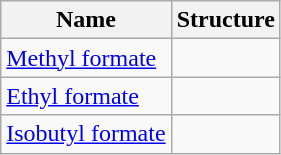<table class="wikitable skin-invert-image">
<tr>
<th>Name</th>
<th>Structure</th>
</tr>
<tr>
<td><a href='#'>Methyl formate</a></td>
<td></td>
</tr>
<tr>
<td><a href='#'>Ethyl formate</a></td>
<td></td>
</tr>
<tr>
<td><a href='#'>Isobutyl formate</a></td>
<td></td>
</tr>
</table>
